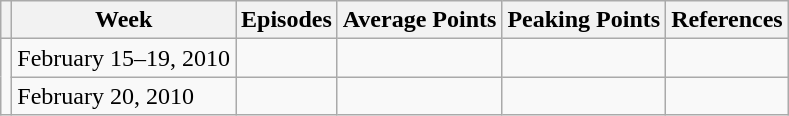<table class="wikitable">
<tr>
<th></th>
<th>Week</th>
<th>Episodes</th>
<th>Average Points</th>
<th>Peaking Points</th>
<th>References</th>
</tr>
<tr>
<td rowspan="2"></td>
<td>February 15–19, 2010</td>
<td></td>
<td></td>
<td></td>
<td></td>
</tr>
<tr>
<td>February 20, 2010</td>
<td></td>
<td></td>
<td></td>
<td></td>
</tr>
</table>
